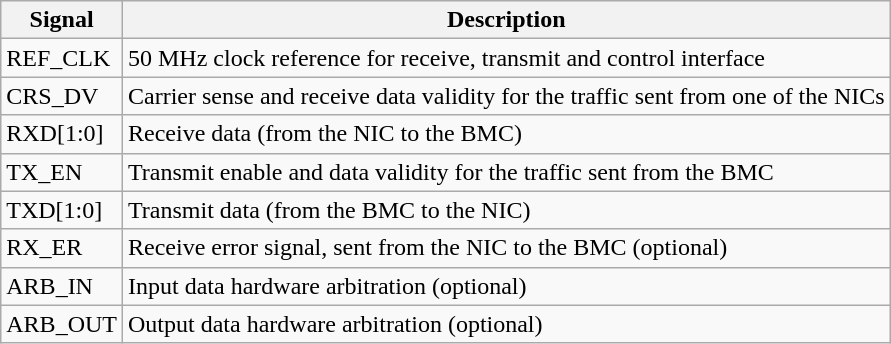<table class="wikitable">
<tr>
<th>Signal</th>
<th>Description</th>
</tr>
<tr>
<td>REF_CLK</td>
<td>50 MHz clock reference for receive, transmit and control interface</td>
</tr>
<tr>
<td>CRS_DV</td>
<td>Carrier sense and receive data validity for the traffic sent from one of the NICs</td>
</tr>
<tr>
<td>RXD[1:0]</td>
<td>Receive data (from the NIC to the BMC)</td>
</tr>
<tr>
<td>TX_EN</td>
<td>Transmit enable and data validity for the traffic sent from the BMC</td>
</tr>
<tr>
<td>TXD[1:0]</td>
<td>Transmit data (from the BMC to the NIC)</td>
</tr>
<tr>
<td>RX_ER</td>
<td>Receive error signal, sent from the NIC to the BMC (optional)</td>
</tr>
<tr>
<td>ARB_IN</td>
<td>Input data hardware arbitration (optional)</td>
</tr>
<tr>
<td>ARB_OUT</td>
<td>Output data hardware arbitration (optional)</td>
</tr>
</table>
